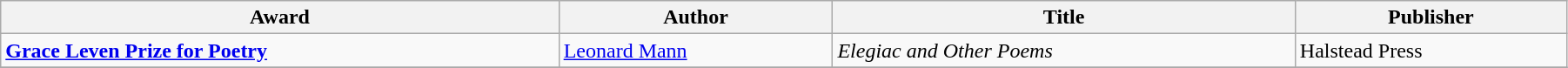<table class="wikitable" width=95%>
<tr>
<th>Award</th>
<th>Author</th>
<th>Title</th>
<th>Publisher</th>
</tr>
<tr>
<td><strong><a href='#'>Grace Leven Prize for Poetry</a></strong></td>
<td><a href='#'>Leonard Mann</a></td>
<td><em>Elegiac and Other Poems</em></td>
<td>Halstead Press</td>
</tr>
<tr>
</tr>
</table>
